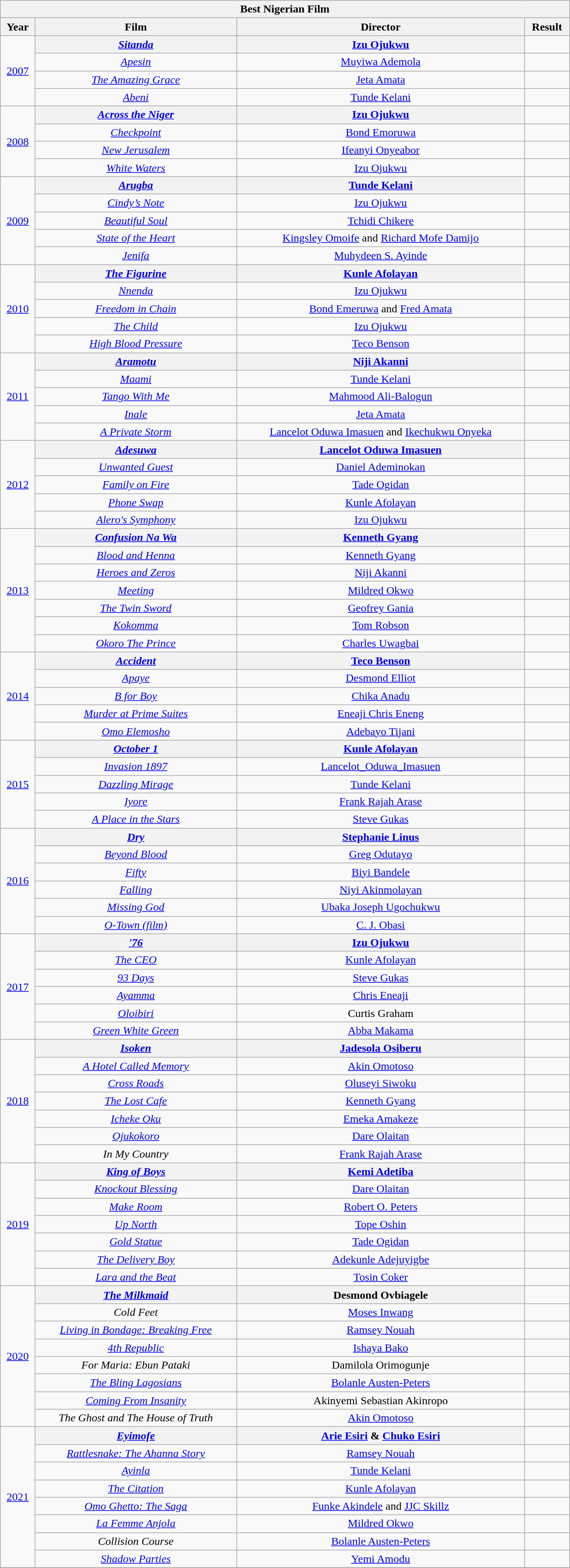<table class=wikitable style="text-align:center" width="65%">
<tr>
<th colspan="4">Best Nigerian Film</th>
</tr>
<tr>
<th>Year</th>
<th>Film</th>
<th>Director</th>
<th>Result</th>
</tr>
<tr>
<td rowspan="4"><a href='#'>2007</a></td>
<th><em><a href='#'>Sitanda</a></em></th>
<th><a href='#'>Izu Ojukwu</a></th>
<td></td>
</tr>
<tr>
<td><em><a href='#'>Apesin</a></em></td>
<td><a href='#'>Muyiwa Ademola</a></td>
<td></td>
</tr>
<tr>
<td><em><a href='#'>The Amazing Grace</a></em></td>
<td><a href='#'>Jeta Amata</a></td>
<td></td>
</tr>
<tr>
<td><em><a href='#'>Abeni</a></em></td>
<td><a href='#'>Tunde Kelani</a></td>
<td></td>
</tr>
<tr>
<td rowspan="4"><a href='#'>2008</a></td>
<th><em><a href='#'>Across the Niger</a></em></th>
<th><a href='#'>Izu Ojukwu</a></th>
<td></td>
</tr>
<tr>
<td><em><a href='#'>Checkpoint</a></em></td>
<td><a href='#'>Bond Emoruwa</a></td>
<td></td>
</tr>
<tr>
<td><em><a href='#'>New Jerusalem</a></em></td>
<td><a href='#'>Ifeanyi Onyeabor</a></td>
<td></td>
</tr>
<tr>
<td><em><a href='#'>White Waters</a></em></td>
<td><a href='#'>Izu Ojukwu</a></td>
<td></td>
</tr>
<tr>
<td rowspan="5"><a href='#'>2009</a></td>
<th><em><a href='#'>Arugba</a></em></th>
<th><a href='#'>Tunde Kelani</a></th>
<td></td>
</tr>
<tr>
<td><em><a href='#'>Cindy’s Note</a></em></td>
<td><a href='#'>Izu Ojukwu</a></td>
<td></td>
</tr>
<tr>
<td><em><a href='#'>Beautiful Soul</a></em></td>
<td><a href='#'>Tchidi Chikere</a></td>
<td></td>
</tr>
<tr>
<td><em><a href='#'>State of the Heart</a></em></td>
<td><a href='#'>Kingsley Omoife</a> and  <a href='#'>Richard Mofe Damijo</a></td>
<td></td>
</tr>
<tr>
<td><em><a href='#'>Jenifa</a></em></td>
<td><a href='#'>Muhydeen S. Ayinde</a></td>
<td></td>
</tr>
<tr>
<td rowspan="5"><a href='#'>2010</a></td>
<th><em><a href='#'>The Figurine</a></em></th>
<th><a href='#'>Kunle Afolayan</a></th>
<td></td>
</tr>
<tr>
<td><em><a href='#'>Nnenda</a></em></td>
<td><a href='#'>Izu Ojukwu</a></td>
<td></td>
</tr>
<tr>
<td><em><a href='#'>Freedom in Chain</a></em></td>
<td><a href='#'>Bond Emeruwa</a> and  <a href='#'>Fred Amata</a></td>
<td></td>
</tr>
<tr>
<td><em><a href='#'>The Child</a></em></td>
<td><a href='#'>Izu Ojukwu</a></td>
<td></td>
</tr>
<tr>
<td><em><a href='#'>High Blood Pressure</a></em></td>
<td><a href='#'>Teco Benson</a></td>
<td></td>
</tr>
<tr>
<td rowspan="5"><a href='#'>2011</a></td>
<th><em><a href='#'>Aramotu</a></em></th>
<th><a href='#'>Niji Akanni</a></th>
<td></td>
</tr>
<tr>
<td><em><a href='#'>Maami</a></em></td>
<td><a href='#'>Tunde Kelani</a></td>
<td></td>
</tr>
<tr>
<td><em><a href='#'>Tango With Me</a></em></td>
<td><a href='#'>Mahmood Ali-Balogun</a></td>
<td></td>
</tr>
<tr>
<td><em><a href='#'>Inale</a></em></td>
<td><a href='#'>Jeta Amata</a></td>
<td></td>
</tr>
<tr>
<td><em><a href='#'>A Private Storm</a></em></td>
<td><a href='#'>Lancelot Oduwa Imasuen</a> and  <a href='#'>Ikechukwu Onyeka</a></td>
<td></td>
</tr>
<tr>
<td rowspan="5"><a href='#'>2012</a></td>
<th><em><a href='#'>Adesuwa</a></em></th>
<th><a href='#'>Lancelot Oduwa Imasuen</a></th>
<td></td>
</tr>
<tr>
<td><a href='#'><em>Unwanted Guest</em></a></td>
<td><a href='#'>Daniel Ademinokan</a></td>
<td></td>
</tr>
<tr>
<td><em><a href='#'>Family on Fire</a></em></td>
<td><a href='#'>Tade Ogidan</a></td>
<td></td>
</tr>
<tr>
<td><em><a href='#'>Phone Swap</a></em></td>
<td><a href='#'>Kunle Afolayan</a></td>
<td></td>
</tr>
<tr>
<td><em><a href='#'>Alero's Symphony</a></em></td>
<td><a href='#'>Izu Ojukwu</a></td>
<td></td>
</tr>
<tr>
<td rowspan="7"><a href='#'>2013</a></td>
<th><em><a href='#'>Confusion Na Wa</a></em></th>
<th><a href='#'>Kenneth Gyang</a></th>
<td></td>
</tr>
<tr>
<td><em><a href='#'>Blood and Henna</a></em></td>
<td><a href='#'>Kenneth Gyang</a></td>
<td></td>
</tr>
<tr>
<td><em><a href='#'>Heroes and Zeros</a></em></td>
<td><a href='#'>Niji Akanni</a></td>
<td></td>
</tr>
<tr>
<td><em><a href='#'>Meeting</a></em></td>
<td><a href='#'>Mildred Okwo</a></td>
<td></td>
</tr>
<tr>
<td><em><a href='#'>The Twin Sword</a></em></td>
<td><a href='#'>Geofrey Gania</a></td>
<td></td>
</tr>
<tr>
<td><em><a href='#'>Kokomma</a></em></td>
<td><a href='#'>Tom Robson</a></td>
<td></td>
</tr>
<tr>
<td><em><a href='#'>Okoro The Prince</a></em></td>
<td><a href='#'>Charles Uwagbai</a></td>
<td></td>
</tr>
<tr>
<td rowspan="5"><a href='#'>2014</a></td>
<th><em><a href='#'>Accident</a></em></th>
<th><a href='#'>Teco Benson</a></th>
<td></td>
</tr>
<tr>
<td><em><a href='#'>Apaye</a></em></td>
<td><a href='#'>Desmond Elliot</a></td>
<td></td>
</tr>
<tr>
<td><em><a href='#'>B for Boy</a></em></td>
<td><a href='#'>Chika Anadu</a></td>
<td></td>
</tr>
<tr>
<td><em><a href='#'>Murder at Prime Suites</a></em></td>
<td><a href='#'>Eneaji Chris Eneng</a></td>
<td></td>
</tr>
<tr>
<td><em><a href='#'>Omo Elemosho</a></em></td>
<td><a href='#'>Adebayo Tijani</a></td>
<td></td>
</tr>
<tr>
<td rowspan="5"><a href='#'>2015</a></td>
<th><em><a href='#'>October 1</a></em></th>
<th><a href='#'>Kunle Afolayan</a></th>
<td></td>
</tr>
<tr>
<td><em><a href='#'>Invasion 1897</a></em></td>
<td><a href='#'>Lancelot_Oduwa_Imasuen</a></td>
<td></td>
</tr>
<tr>
<td><em><a href='#'>Dazzling Mirage</a></em></td>
<td><a href='#'>Tunde Kelani</a></td>
<td></td>
</tr>
<tr>
<td><em><a href='#'>Iyore</a></em></td>
<td><a href='#'>Frank Rajah Arase</a></td>
<td></td>
</tr>
<tr>
<td><em><a href='#'>A Place in the Stars</a></em></td>
<td><a href='#'>Steve Gukas</a></td>
<td></td>
</tr>
<tr>
<td rowspan="6"><a href='#'>2016</a></td>
<th><em><a href='#'>Dry</a></em></th>
<th><a href='#'>Stephanie Linus</a></th>
<td></td>
</tr>
<tr>
<td><em><a href='#'>Beyond Blood</a></em></td>
<td><a href='#'>Greg Odutayo</a></td>
<td></td>
</tr>
<tr>
<td><a href='#'><em>Fifty</em></a></td>
<td><a href='#'>Biyi Bandele</a></td>
<td></td>
</tr>
<tr>
<td><a href='#'><em>Falling</em></a></td>
<td><a href='#'>Niyi Akinmolayan</a></td>
<td></td>
</tr>
<tr>
<td><a href='#'><em>Missing God</em></a></td>
<td><a href='#'>Ubaka Joseph Ugochukwu</a></td>
<td></td>
</tr>
<tr>
<td><em><a href='#'>O-Town (film)</a></em></td>
<td><a href='#'>C. J. Obasi</a></td>
<td></td>
</tr>
<tr>
<td rowspan="6"><a href='#'>2017</a></td>
<th><em><a href='#'>'76</a></em></th>
<th><a href='#'>Izu Ojukwu</a></th>
<td></td>
</tr>
<tr>
<td><em><a href='#'>The CEO</a></em></td>
<td><a href='#'>Kunle Afolayan</a></td>
<td></td>
</tr>
<tr>
<td><em><a href='#'>93 Days</a></em></td>
<td><a href='#'>Steve Gukas</a></td>
<td></td>
</tr>
<tr>
<td><em><a href='#'>Ayamma</a></em></td>
<td><a href='#'>Chris Eneaji</a></td>
<td></td>
</tr>
<tr>
<td><a href='#'><em>Oloibiri</em></a></td>
<td>Curtis Graham</td>
<td></td>
</tr>
<tr>
<td><em><a href='#'>Green White Green</a></em></td>
<td><a href='#'>Abba Makama</a></td>
<td></td>
</tr>
<tr>
<td rowspan="7"><a href='#'>2018</a></td>
<th><em><a href='#'>Isoken</a></em></th>
<th><a href='#'>Jadesola Osiberu</a></th>
<td></td>
</tr>
<tr>
<td><em><a href='#'>A Hotel Called Memory</a></em></td>
<td><a href='#'>Akin Omotoso</a></td>
<td></td>
</tr>
<tr>
<td><a href='#'><em>Cross Roads</em></a></td>
<td><a href='#'>Oluseyi Siwoku</a></td>
<td></td>
</tr>
<tr>
<td><em><a href='#'>The Lost Cafe</a></em></td>
<td><a href='#'>Kenneth Gyang</a></td>
<td></td>
</tr>
<tr>
<td><em><a href='#'>Icheke Oku</a></em></td>
<td><a href='#'>Emeka Amakeze</a></td>
<td></td>
</tr>
<tr>
<td><em><a href='#'>Ojukokoro</a></em></td>
<td><a href='#'>Dare Olaitan</a></td>
<td></td>
</tr>
<tr>
<td><em>In My Country</em></td>
<td><a href='#'>Frank Rajah Arase</a></td>
<td></td>
</tr>
<tr>
<td rowspan="7"><a href='#'>2019</a></td>
<th><em><a href='#'>King of Boys</a></em></th>
<th><a href='#'>Kemi Adetiba</a></th>
<td></td>
</tr>
<tr>
<td><em><a href='#'>Knockout Blessing</a></em></td>
<td><a href='#'>Dare Olaitan</a></td>
<td></td>
</tr>
<tr>
<td><a href='#'><em>Make Room</em></a></td>
<td><a href='#'>Robert O. Peters</a></td>
<td></td>
</tr>
<tr>
<td><a href='#'><em>Up North</em></a></td>
<td><a href='#'>Tope Oshin</a></td>
<td></td>
</tr>
<tr>
<td><em><a href='#'>Gold Statue</a></em></td>
<td><a href='#'>Tade Ogidan</a></td>
<td></td>
</tr>
<tr>
<td><em><a href='#'>The Delivery Boy</a></em></td>
<td><a href='#'>Adekunle Adejuyigbe</a></td>
<td></td>
</tr>
<tr>
<td><em><a href='#'>Lara and the Beat</a></em></td>
<td><a href='#'>Tosin Coker</a></td>
<td></td>
</tr>
<tr>
<td rowspan="8"><a href='#'>2020</a></td>
<th><em><a href='#'>The Milkmaid</a></em></th>
<th>Desmond Ovbiagele</th>
<td></td>
</tr>
<tr>
<td><em>Cold Feet</em></td>
<td><a href='#'>Moses Inwang</a></td>
<td></td>
</tr>
<tr>
<td><em><a href='#'>Living in Bondage: Breaking Free</a></em></td>
<td><a href='#'>Ramsey Nouah</a></td>
<td></td>
</tr>
<tr>
<td><em><a href='#'>4th Republic</a></em></td>
<td><a href='#'>Ishaya Bako</a></td>
<td></td>
</tr>
<tr>
<td><em>For Maria: Ebun Pataki</em></td>
<td>Damilola Orimogunje</td>
<td></td>
</tr>
<tr>
<td><em><a href='#'>The Bling Lagosians</a></em></td>
<td><a href='#'>Bolanle Austen-Peters</a></td>
<td></td>
</tr>
<tr>
<td><a href='#'><em>Coming From Insanity</em></a></td>
<td>Akinyemi Sebastian Akinropo</td>
<td></td>
</tr>
<tr>
<td><em>The Ghost and The House of Truth</em></td>
<td><a href='#'>Akin Omotoso</a></td>
<td></td>
</tr>
<tr>
<td rowspan="8"><a href='#'>2021</a></td>
<th><em><a href='#'>Eyimofe</a></em></th>
<th><a href='#'>Arie Esiri</a> & <a href='#'>Chuko Esiri</a></th>
<td></td>
</tr>
<tr>
<td><em><a href='#'>Rattlesnake: The Ahanna Story</a></em></td>
<td><a href='#'>Ramsey Nouah</a></td>
<td></td>
</tr>
<tr>
<td><em><a href='#'>Ayinla</a></em></td>
<td><a href='#'>Tunde Kelani</a></td>
<td></td>
</tr>
<tr>
<td><em><a href='#'>The Citation</a></em></td>
<td><a href='#'>Kunle Afolayan</a></td>
<td></td>
</tr>
<tr>
<td><em><a href='#'>Omo Ghetto: The Saga</a></em></td>
<td><a href='#'>Funke Akindele</a> and <a href='#'>JJC Skillz</a></td>
<td></td>
</tr>
<tr>
<td><em><a href='#'>La Femme Anjola</a></em></td>
<td><a href='#'>Mildred Okwo</a></td>
<td></td>
</tr>
<tr>
<td><em>Collision Course</em></td>
<td><a href='#'>Bolanle Austen-Peters</a></td>
<td></td>
</tr>
<tr>
<td><em><a href='#'>Shadow Parties</a></em></td>
<td><a href='#'>Yemi Amodu</a></td>
<td></td>
</tr>
<tr>
</tr>
</table>
